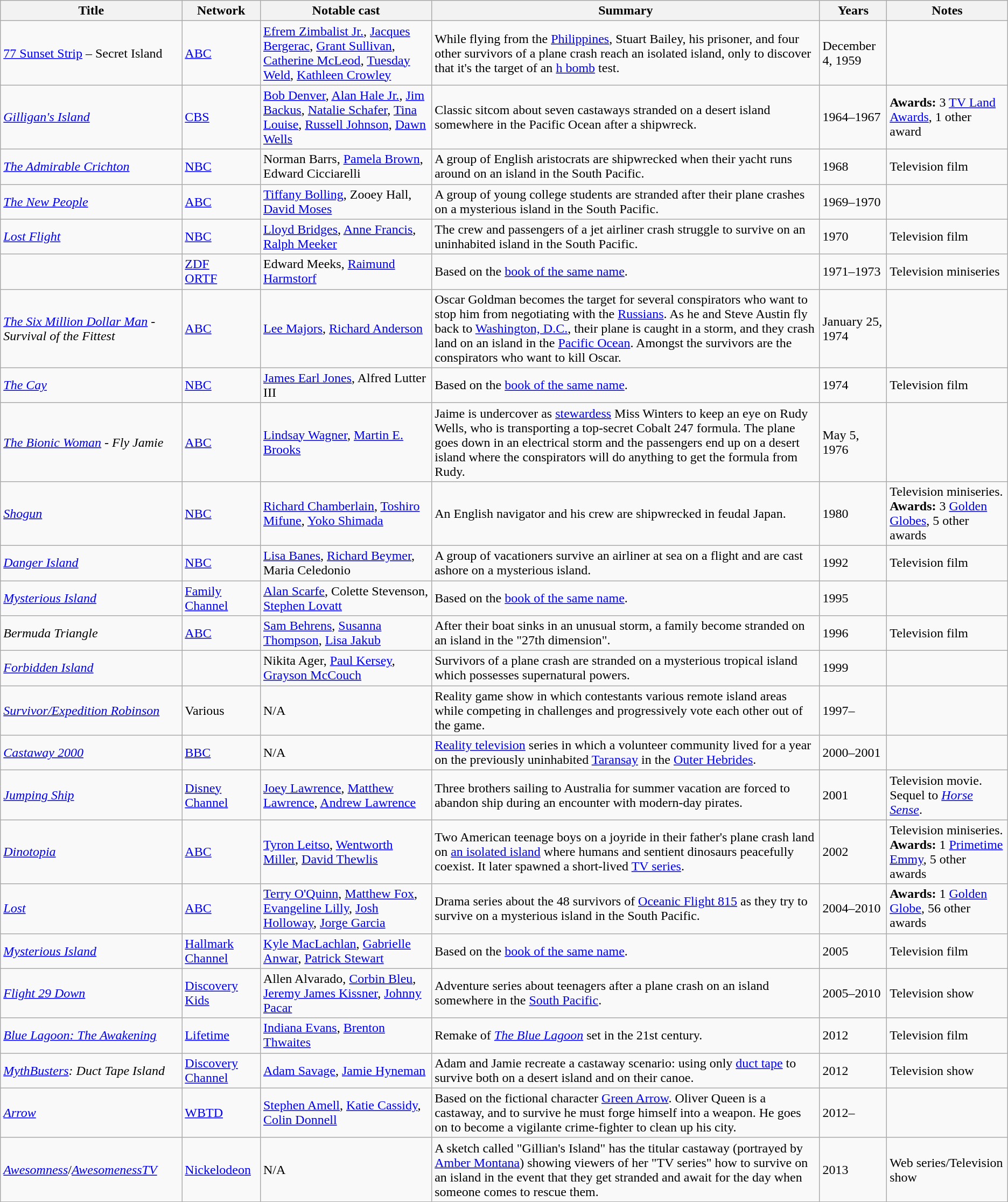<table class="wikitable sortable">
<tr>
<th>Title</th>
<th>Network</th>
<th>Notable cast</th>
<th>Summary</th>
<th>Years</th>
<th>Notes</th>
</tr>
<tr>
<td><a href='#'>77 Sunset Strip</a> – Secret Island</td>
<td><a href='#'>ABC</a></td>
<td><a href='#'>Efrem Zimbalist Jr.</a>, <a href='#'>Jacques Bergerac</a>, <a href='#'>Grant Sullivan</a>, <a href='#'>Catherine McLeod</a>, <a href='#'>Tuesday Weld</a>, <a href='#'>Kathleen Crowley</a></td>
<td>While flying from the <a href='#'>Philippines</a>, Stuart Bailey, his prisoner, and four other survivors of a plane crash reach an isolated island, only to discover that it's the target of an <a href='#'>h bomb</a> test.</td>
<td>December 4, 1959</td>
<td></td>
</tr>
<tr>
<td><em><a href='#'>Gilligan's Island</a></em></td>
<td><a href='#'>CBS</a></td>
<td><a href='#'>Bob Denver</a>, <a href='#'>Alan Hale Jr.</a>, <a href='#'>Jim Backus</a>, <a href='#'>Natalie Schafer</a>, <a href='#'>Tina Louise</a>, <a href='#'>Russell Johnson</a>, <a href='#'>Dawn Wells</a></td>
<td>Classic sitcom about seven castaways stranded on a desert island somewhere in the Pacific Ocean after a shipwreck.</td>
<td>1964–1967</td>
<td><strong>Awards:</strong> 3 <a href='#'>TV Land Awards</a>, 1 other award</td>
</tr>
<tr>
<td><em><a href='#'>The Admirable Crichton</a></em></td>
<td><a href='#'>NBC</a></td>
<td>Norman Barrs, <a href='#'>Pamela Brown</a>, Edward Cicciarelli</td>
<td>A group of English aristocrats are shipwrecked when their yacht runs around on an island in the South Pacific.</td>
<td>1968</td>
<td>Television film</td>
</tr>
<tr>
<td><em><a href='#'>The New People</a></em></td>
<td><a href='#'>ABC</a></td>
<td><a href='#'>Tiffany Bolling</a>, Zooey Hall, <a href='#'>David Moses</a></td>
<td>A group of young college students are stranded after their plane crashes on a mysterious island in the South Pacific.</td>
<td>1969–1970</td>
<td></td>
</tr>
<tr>
<td><em><a href='#'>Lost Flight</a></em></td>
<td><a href='#'>NBC</a></td>
<td><a href='#'>Lloyd Bridges</a>, <a href='#'>Anne Francis</a>, <a href='#'>Ralph Meeker</a></td>
<td>The crew and passengers of a jet airliner crash struggle to survive on an uninhabited island in the South Pacific.</td>
<td>1970</td>
<td>Television film</td>
</tr>
<tr>
<td><em></em></td>
<td><a href='#'>ZDF</a><br><a href='#'>ORTF</a></td>
<td>Edward Meeks, <a href='#'>Raimund Harmstorf</a></td>
<td>Based on the <a href='#'>book of the same name</a>.</td>
<td>1971–1973</td>
<td>Television miniseries</td>
</tr>
<tr>
<td><em><a href='#'>The Six Million Dollar Man</a> - Survival of the Fittest</em></td>
<td><a href='#'>ABC</a></td>
<td><a href='#'>Lee Majors</a>, <a href='#'>Richard Anderson</a></td>
<td>Oscar Goldman becomes the target for several conspirators who want to stop him from negotiating with the <a href='#'>Russians</a>. As he and Steve Austin fly back to <a href='#'>Washington, D.C.</a>, their plane is caught in a storm, and they crash land on an island in the <a href='#'>Pacific Ocean</a>. Amongst the survivors are the conspirators who want to kill Oscar.</td>
<td>January 25, 1974</td>
<td></td>
</tr>
<tr>
<td><em><a href='#'>The Cay</a></em></td>
<td><a href='#'>NBC</a></td>
<td><a href='#'>James Earl Jones</a>, Alfred Lutter III</td>
<td>Based on the <a href='#'>book of the same name</a>.</td>
<td>1974</td>
<td>Television film</td>
</tr>
<tr>
<td><em><a href='#'>The Bionic Woman</a> - Fly Jamie</em></td>
<td><a href='#'>ABC</a></td>
<td><a href='#'>Lindsay Wagner</a>, <a href='#'>Martin E. Brooks</a></td>
<td>Jaime is undercover as <a href='#'>stewardess</a> Miss Winters to keep an eye on Rudy Wells, who is transporting a top-secret Cobalt 247 formula. The plane goes down in an electrical storm and the passengers end up on a desert island where the conspirators will do anything to get the formula from Rudy.</td>
<td>May 5, 1976</td>
</tr>
<tr>
<td><em><a href='#'>Shogun</a></em></td>
<td><a href='#'>NBC</a></td>
<td><a href='#'>Richard Chamberlain</a>, <a href='#'>Toshiro Mifune</a>, <a href='#'>Yoko Shimada</a></td>
<td>An English navigator and his crew are shipwrecked in feudal Japan.</td>
<td>1980</td>
<td>Television miniseries.<br> <strong>Awards:</strong> 3 <a href='#'>Golden Globes</a>, 5 other awards</td>
</tr>
<tr>
<td><em><a href='#'>Danger Island</a></em></td>
<td><a href='#'>NBC</a></td>
<td><a href='#'>Lisa Banes</a>, <a href='#'>Richard Beymer</a>, Maria Celedonio</td>
<td>A group of vacationers survive an airliner at sea on a flight and are cast ashore on a mysterious island.</td>
<td>1992</td>
<td>Television film</td>
</tr>
<tr>
<td><em><a href='#'>Mysterious Island</a></em></td>
<td><a href='#'>Family Channel</a></td>
<td><a href='#'>Alan Scarfe</a>, Colette Stevenson, <a href='#'>Stephen Lovatt</a></td>
<td>Based on the <a href='#'>book of the same name</a>.</td>
<td>1995</td>
<td></td>
</tr>
<tr>
<td><em>Bermuda Triangle</em></td>
<td><a href='#'>ABC</a></td>
<td><a href='#'>Sam Behrens</a>, <a href='#'>Susanna Thompson</a>, <a href='#'>Lisa Jakub</a></td>
<td>After their boat sinks in an unusual storm, a family become stranded on an island in the "27th dimension".</td>
<td>1996</td>
<td>Television film</td>
</tr>
<tr>
<td><em><a href='#'>Forbidden Island</a></em></td>
<td></td>
<td>Nikita Ager, <a href='#'>Paul Kersey</a>, <a href='#'>Grayson McCouch</a></td>
<td>Survivors of a plane crash are stranded on a mysterious tropical island which possesses supernatural powers.</td>
<td>1999</td>
<td></td>
</tr>
<tr>
<td><em><a href='#'>Survivor/Expedition Robinson</a></em></td>
<td>Various</td>
<td>N/A</td>
<td>Reality game show in which contestants various remote island areas while competing in challenges and progressively vote each other out of the game.</td>
<td>1997–</td>
<td></td>
</tr>
<tr>
<td><em><a href='#'>Castaway 2000</a></em></td>
<td><a href='#'>BBC</a></td>
<td>N/A</td>
<td><a href='#'>Reality television</a> series in which a volunteer community lived for a year on the previously uninhabited <a href='#'>Taransay</a> in the <a href='#'>Outer Hebrides</a>.</td>
<td>2000–2001</td>
<td></td>
</tr>
<tr>
<td><em><a href='#'>Jumping Ship</a></em></td>
<td><a href='#'>Disney Channel</a></td>
<td><a href='#'>Joey Lawrence</a>, <a href='#'>Matthew Lawrence</a>, <a href='#'>Andrew Lawrence</a></td>
<td>Three brothers sailing to Australia for summer vacation are forced to abandon ship during an encounter with modern-day pirates.</td>
<td>2001</td>
<td>Television movie. Sequel to <em><a href='#'>Horse Sense</a></em>.</td>
</tr>
<tr>
<td><em><a href='#'>Dinotopia</a></em></td>
<td><a href='#'>ABC</a></td>
<td><a href='#'>Tyron Leitso</a>, <a href='#'>Wentworth Miller</a>, <a href='#'>David Thewlis</a></td>
<td>Two American teenage boys on a joyride in their father's plane crash land on <a href='#'>an isolated island</a> where humans and sentient dinosaurs peacefully coexist. It later spawned a short-lived <a href='#'>TV series</a>.</td>
<td>2002</td>
<td>Television miniseries.<br> <strong>Awards:</strong> 1 <a href='#'>Primetime Emmy</a>, 5 other awards</td>
</tr>
<tr>
<td><em><a href='#'>Lost</a></em></td>
<td><a href='#'>ABC</a></td>
<td><a href='#'>Terry O'Quinn</a>, <a href='#'>Matthew Fox</a>, <a href='#'>Evangeline Lilly</a>, <a href='#'>Josh Holloway</a>, <a href='#'>Jorge Garcia</a></td>
<td>Drama series about the 48 survivors of <a href='#'>Oceanic Flight 815</a> as they try to survive on a mysterious island in the South Pacific.</td>
<td>2004–2010</td>
<td><strong>Awards:</strong> 1 <a href='#'>Golden Globe</a>, 56 other awards</td>
</tr>
<tr>
<td><em><a href='#'>Mysterious Island</a></em></td>
<td><a href='#'>Hallmark Channel</a></td>
<td><a href='#'>Kyle MacLachlan</a>, <a href='#'>Gabrielle Anwar</a>, <a href='#'>Patrick Stewart</a></td>
<td>Based on the <a href='#'>book of the same name</a>.</td>
<td>2005</td>
<td>Television film</td>
</tr>
<tr>
<td><em><a href='#'>Flight 29 Down</a></em></td>
<td><a href='#'>Discovery Kids</a></td>
<td>Allen Alvarado, <a href='#'>Corbin Bleu</a>, <a href='#'>Jeremy James Kissner</a>, <a href='#'>Johnny Pacar</a></td>
<td>Adventure series about teenagers after a plane crash on an island somewhere in the <a href='#'>South Pacific</a>.</td>
<td>2005–2010</td>
<td>Television show</td>
</tr>
<tr>
<td><em><a href='#'>Blue Lagoon: The Awakening</a></em></td>
<td><a href='#'>Lifetime</a></td>
<td><a href='#'>Indiana Evans</a>, <a href='#'>Brenton Thwaites</a></td>
<td>Remake of <em><a href='#'>The Blue Lagoon</a></em> set in the 21st century.</td>
<td>2012</td>
<td>Television film</td>
</tr>
<tr>
<td><em><a href='#'>MythBusters</a>: Duct Tape Island</em></td>
<td><a href='#'>Discovery Channel</a></td>
<td><a href='#'>Adam Savage</a>, <a href='#'>Jamie Hyneman</a></td>
<td>Adam and Jamie recreate a castaway scenario: using only <a href='#'>duct tape</a> to survive both on a desert island and on their canoe.</td>
<td>2012</td>
<td>Television show</td>
</tr>
<tr>
<td><em><a href='#'>Arrow</a></em></td>
<td><a href='#'>WBTD</a></td>
<td><a href='#'>Stephen Amell</a>, <a href='#'>Katie Cassidy</a>, <a href='#'>Colin Donnell</a></td>
<td>Based on the fictional character <a href='#'>Green Arrow</a>. Oliver Queen is a castaway, and to survive he must forge himself into a weapon. He goes on to become a vigilante crime-fighter to clean up his city.</td>
<td>2012–</td>
<td></td>
</tr>
<tr>
<td><em><a href='#'>Awesomness</a></em>/<em><a href='#'>AwesomenessTV</a></em></td>
<td><a href='#'>Nickelodeon</a></td>
<td>N/A</td>
<td>A sketch called "Gillian's Island" has the titular castaway (portrayed by <a href='#'>Amber Montana</a>) showing viewers of her "TV series" how to survive on an island in the event that they get stranded and await for the day when someone comes to rescue them.</td>
<td>2013</td>
<td>Web series/Television show</td>
</tr>
</table>
